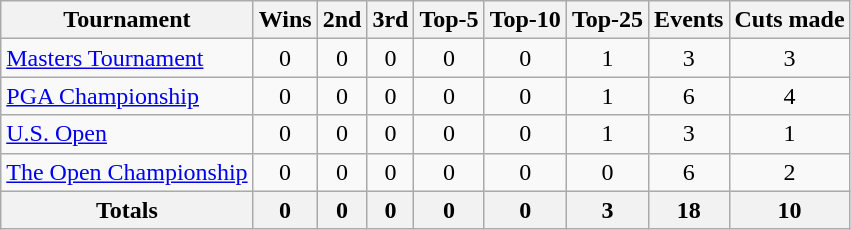<table class=wikitable style=text-align:center>
<tr>
<th>Tournament</th>
<th>Wins</th>
<th>2nd</th>
<th>3rd</th>
<th>Top-5</th>
<th>Top-10</th>
<th>Top-25</th>
<th>Events</th>
<th>Cuts made</th>
</tr>
<tr>
<td align=left><a href='#'>Masters Tournament</a></td>
<td>0</td>
<td>0</td>
<td>0</td>
<td>0</td>
<td>0</td>
<td>1</td>
<td>3</td>
<td>3</td>
</tr>
<tr>
<td align=left><a href='#'>PGA Championship</a></td>
<td>0</td>
<td>0</td>
<td>0</td>
<td>0</td>
<td>0</td>
<td>1</td>
<td>6</td>
<td>4</td>
</tr>
<tr>
<td align=left><a href='#'>U.S. Open</a></td>
<td>0</td>
<td>0</td>
<td>0</td>
<td>0</td>
<td>0</td>
<td>1</td>
<td>3</td>
<td>1</td>
</tr>
<tr>
<td align=left><a href='#'>The Open Championship</a></td>
<td>0</td>
<td>0</td>
<td>0</td>
<td>0</td>
<td>0</td>
<td>0</td>
<td>6</td>
<td>2</td>
</tr>
<tr>
<th>Totals</th>
<th>0</th>
<th>0</th>
<th>0</th>
<th>0</th>
<th>0</th>
<th>3</th>
<th>18</th>
<th>10</th>
</tr>
</table>
